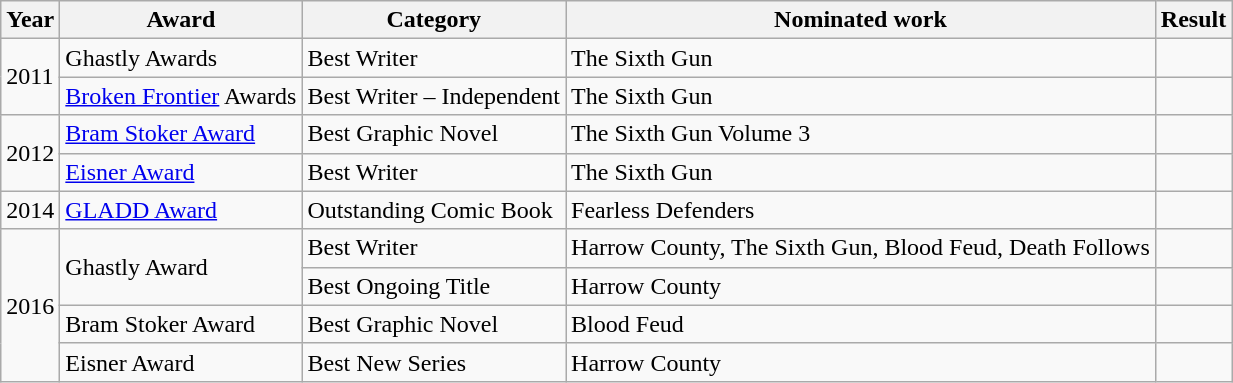<table class="wikitable sortable">
<tr>
<th>Year</th>
<th>Award</th>
<th>Category</th>
<th>Nominated work</th>
<th>Result</th>
</tr>
<tr>
<td rowspan=2>2011</td>
<td>Ghastly Awards</td>
<td>Best Writer</td>
<td>The Sixth Gun</td>
<td></td>
</tr>
<tr>
<td><a href='#'>Broken Frontier</a> Awards</td>
<td>Best Writer – Independent</td>
<td>The Sixth Gun</td>
<td></td>
</tr>
<tr>
<td rowspan=2>2012</td>
<td><a href='#'>Bram Stoker Award</a></td>
<td>Best Graphic Novel</td>
<td>The Sixth Gun Volume 3</td>
<td></td>
</tr>
<tr>
<td><a href='#'>Eisner Award</a></td>
<td>Best Writer</td>
<td>The Sixth Gun</td>
<td></td>
</tr>
<tr>
<td>2014</td>
<td><a href='#'>GLADD Award</a></td>
<td>Outstanding Comic Book</td>
<td>Fearless Defenders</td>
<td></td>
</tr>
<tr>
<td rowspan=4>2016</td>
<td rowspan=2>Ghastly Award</td>
<td>Best Writer</td>
<td>Harrow County, The Sixth Gun, Blood Feud, Death Follows</td>
<td></td>
</tr>
<tr>
<td>Best Ongoing Title</td>
<td>Harrow County</td>
<td></td>
</tr>
<tr>
<td>Bram Stoker Award</td>
<td>Best Graphic Novel</td>
<td>Blood Feud</td>
<td></td>
</tr>
<tr>
<td>Eisner Award</td>
<td>Best New Series</td>
<td>Harrow County</td>
<td></td>
</tr>
</table>
